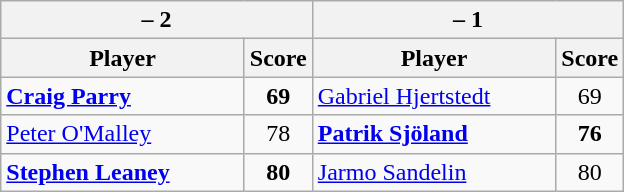<table class=wikitable>
<tr>
<th colspan=2> – 2</th>
<th colspan=2> – 1</th>
</tr>
<tr>
<th width=155>Player</th>
<th>Score</th>
<th width=155>Player</th>
<th>Score</th>
</tr>
<tr>
<td><strong><a href='#'>Craig Parry</a></strong></td>
<td align=center><strong>69</strong></td>
<td><a href='#'>Gabriel Hjertstedt</a></td>
<td align=center>69</td>
</tr>
<tr>
<td><a href='#'>Peter O'Malley</a></td>
<td align=center>78</td>
<td><strong><a href='#'>Patrik Sjöland</a></strong></td>
<td align=center><strong>76</strong></td>
</tr>
<tr>
<td><strong><a href='#'>Stephen Leaney</a></strong></td>
<td align=center><strong>80</strong></td>
<td><a href='#'>Jarmo Sandelin</a></td>
<td align=center>80</td>
</tr>
</table>
